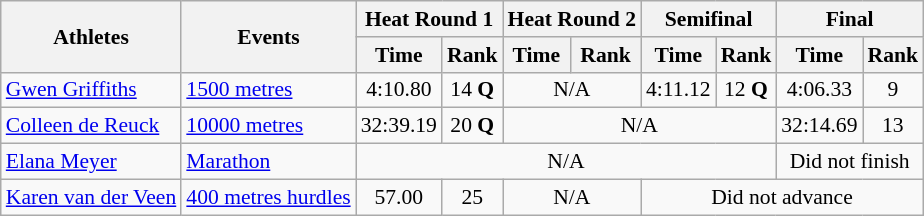<table class=wikitable style=font-size:90%>
<tr>
<th rowspan=2>Athletes</th>
<th rowspan=2>Events</th>
<th colspan=2>Heat Round 1</th>
<th colspan=2>Heat Round 2</th>
<th colspan=2>Semifinal</th>
<th colspan=2>Final</th>
</tr>
<tr>
<th>Time</th>
<th>Rank</th>
<th>Time</th>
<th>Rank</th>
<th>Time</th>
<th>Rank</th>
<th>Time</th>
<th>Rank</th>
</tr>
<tr>
<td><a href='#'>Gwen Griffiths</a></td>
<td><a href='#'>1500 metres</a></td>
<td align=center>4:10.80</td>
<td align=center>14 <strong>Q</strong></td>
<td align=center colspan=2>N/A</td>
<td align=center>4:11.12</td>
<td align=center>12 <strong>Q</strong></td>
<td align=center>4:06.33</td>
<td align=center>9</td>
</tr>
<tr>
<td><a href='#'>Colleen de Reuck</a></td>
<td><a href='#'>10000 metres</a></td>
<td align=center>32:39.19</td>
<td align=center>20 <strong>Q</strong></td>
<td align=center colspan=4>N/A</td>
<td align=center>32:14.69</td>
<td align=center>13</td>
</tr>
<tr>
<td><a href='#'>Elana Meyer</a></td>
<td><a href='#'>Marathon</a></td>
<td align=center colspan=6>N/A</td>
<td align=center colspan=2>Did not finish</td>
</tr>
<tr>
<td><a href='#'>Karen van der Veen</a></td>
<td><a href='#'>400 metres hurdles</a></td>
<td align=center>57.00</td>
<td align=center>25</td>
<td align=center colspan=2>N/A</td>
<td align=center colspan=4>Did not advance</td>
</tr>
</table>
